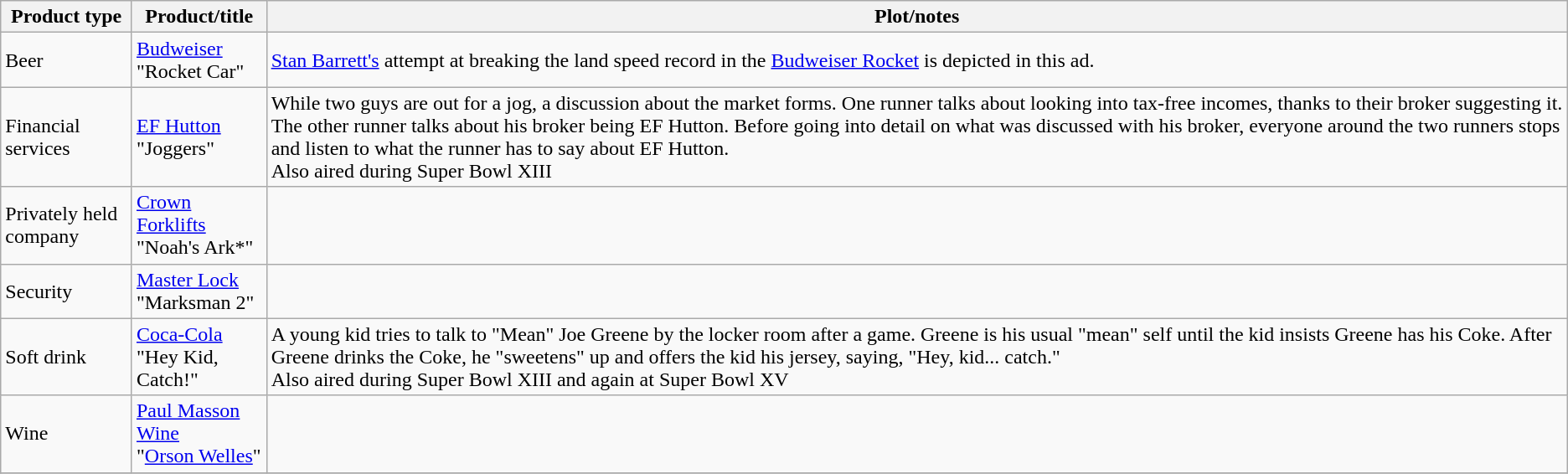<table class="wikitable">
<tr>
<th>Product type</th>
<th>Product/title</th>
<th>Plot/notes</th>
</tr>
<tr>
<td>Beer</td>
<td><a href='#'>Budweiser</a><br>"Rocket Car"</td>
<td><a href='#'>Stan Barrett's</a> attempt at breaking the land speed record in the <a href='#'>Budweiser Rocket</a> is depicted in this ad.</td>
</tr>
<tr>
<td>Financial services</td>
<td><a href='#'>EF Hutton</a><br>"Joggers"</td>
<td>While two guys are out for a jog, a discussion about the market forms. One runner talks about looking into tax-free incomes, thanks to their broker suggesting it. The other runner talks about his broker being EF Hutton. Before going into detail on what was discussed with his broker, everyone around the two runners stops and listen to what the runner has to say about EF Hutton.<br>Also aired during Super Bowl XIII</td>
</tr>
<tr>
<td>Privately held company</td>
<td><a href='#'>Crown Forklifts</a><br>"Noah's Ark*"</td>
<td></td>
</tr>
<tr>
<td>Security</td>
<td><a href='#'>Master Lock</a><br>"Marksman 2"</td>
<td></td>
</tr>
<tr>
<td>Soft drink</td>
<td><a href='#'>Coca-Cola</a><br>"Hey Kid, Catch!"</td>
<td>A young kid tries to talk to "Mean" Joe Greene by the locker room after a game. Greene is his usual "mean" self until the kid insists Greene has his Coke. After Greene drinks the Coke, he "sweetens" up and offers the kid his jersey, saying, "Hey, kid... catch."<br>Also aired during Super Bowl XIII and again at Super Bowl XV</td>
</tr>
<tr>
<td>Wine</td>
<td><a href='#'>Paul Masson Wine</a><br>"<a href='#'>Orson Welles</a>"</td>
<td></td>
</tr>
<tr>
</tr>
</table>
